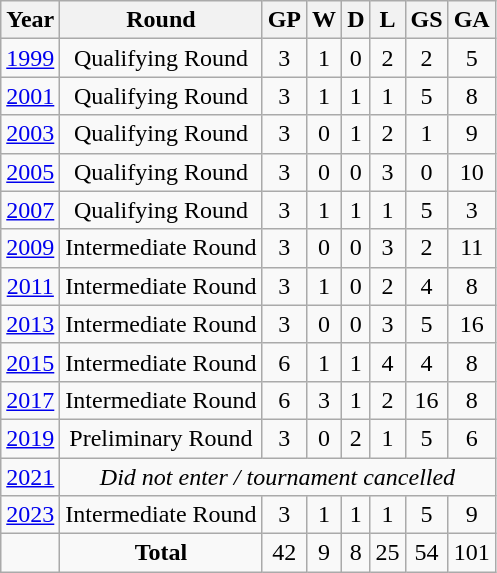<table class="wikitable" style="text-align: center;">
<tr>
<th>Year</th>
<th>Round</th>
<th>GP</th>
<th>W</th>
<th>D</th>
<th>L</th>
<th>GS</th>
<th>GA</th>
</tr>
<tr>
<td><a href='#'>1999</a></td>
<td>Qualifying Round </td>
<td>3</td>
<td>1</td>
<td>0</td>
<td>2</td>
<td>2</td>
<td>5</td>
</tr>
<tr>
<td><a href='#'>2001</a></td>
<td>Qualifying Round </td>
<td>3</td>
<td>1</td>
<td>1</td>
<td>1</td>
<td>5</td>
<td>8</td>
</tr>
<tr>
<td><a href='#'>2003</a></td>
<td>Qualifying Round </td>
<td>3</td>
<td>0</td>
<td>1</td>
<td>2</td>
<td>1</td>
<td>9</td>
</tr>
<tr>
<td><a href='#'>2005</a></td>
<td>Qualifying Round </td>
<td>3</td>
<td>0</td>
<td>0</td>
<td>3</td>
<td>0</td>
<td>10</td>
</tr>
<tr>
<td><a href='#'>2007</a></td>
<td>Qualifying Round </td>
<td>3</td>
<td>1</td>
<td>1</td>
<td>1</td>
<td>5</td>
<td>3</td>
</tr>
<tr>
<td><a href='#'>2009</a></td>
<td>Intermediate Round </td>
<td>3</td>
<td>0</td>
<td>0</td>
<td>3</td>
<td>2</td>
<td>11</td>
</tr>
<tr>
<td><a href='#'>2011</a></td>
<td>Intermediate Round </td>
<td>3</td>
<td>1</td>
<td>0</td>
<td>2</td>
<td>4</td>
<td>8</td>
</tr>
<tr>
<td><a href='#'>2013</a></td>
<td>Intermediate Round </td>
<td>3</td>
<td>0</td>
<td>0</td>
<td>3</td>
<td>5</td>
<td>16</td>
</tr>
<tr>
<td><a href='#'>2015</a></td>
<td>Intermediate Round </td>
<td>6</td>
<td>1</td>
<td>1</td>
<td>4</td>
<td>4</td>
<td>8</td>
</tr>
<tr>
<td><a href='#'>2017</a></td>
<td>Intermediate Round </td>
<td>6</td>
<td>3</td>
<td>1</td>
<td>2</td>
<td>16</td>
<td>8</td>
</tr>
<tr>
<td><a href='#'>2019</a></td>
<td>Preliminary Round </td>
<td>3</td>
<td>0</td>
<td>2</td>
<td>1</td>
<td>5</td>
<td>6</td>
</tr>
<tr>
<td><a href='#'>2021</a></td>
<td colspan=7><em> Did not enter / tournament cancelled</em></td>
</tr>
<tr>
<td><a href='#'>2023</a></td>
<td>Intermediate Round </td>
<td>3</td>
<td>1</td>
<td>1</td>
<td>1</td>
<td>5</td>
<td>9</td>
</tr>
<tr>
<td></td>
<td><strong>Total</strong></td>
<td>42</td>
<td>9</td>
<td>8</td>
<td>25</td>
<td>54</td>
<td>101</td>
</tr>
</table>
